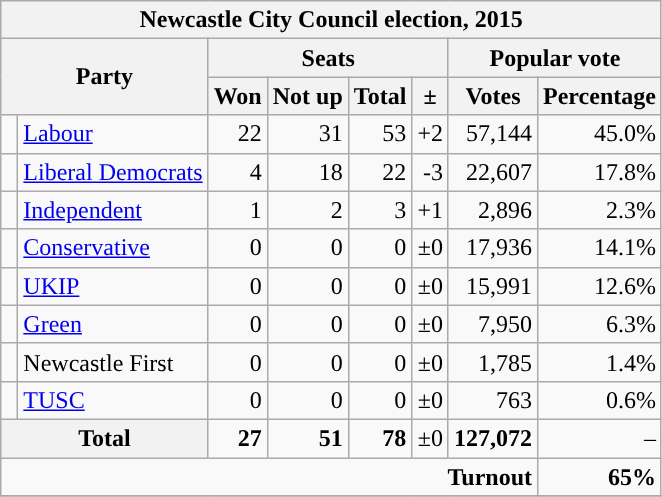<table class="wikitable">
<tr>
<th colspan="8"><strong>Newcastle City Council election, 2015</strong></th>
</tr>
<tr>
<th rowspan="2" colspan="2">Party</th>
<th colspan="4">Seats</th>
<th colspan="2">Popular vote</th>
</tr>
<tr>
<th>Won</th>
<th>Not up</th>
<th>Total</th>
<th>±</th>
<th>Votes</th>
<th>Percentage</th>
</tr>
<tr>
<td style="background-color: "> </td>
<td><a href='#'>Labour</a></td>
<td align=right>22</td>
<td align=right>31</td>
<td align=right>53</td>
<td align=right>+2</td>
<td align=right>57,144</td>
<td align=right>45.0%</td>
</tr>
<tr>
<td style="background-color: "> </td>
<td><a href='#'>Liberal Democrats</a></td>
<td align=right>4</td>
<td align=right>18</td>
<td align=right>22</td>
<td align=right>-3</td>
<td align=right>22,607</td>
<td align=right>17.8%</td>
</tr>
<tr>
<td style="background-color: "> </td>
<td><a href='#'>Independent</a></td>
<td align=right>1</td>
<td align=right>2</td>
<td align=right>3</td>
<td align=right>+1</td>
<td align=right>2,896</td>
<td align=right>2.3%</td>
</tr>
<tr>
<td style="background-color: "> </td>
<td><a href='#'>Conservative</a></td>
<td align=right>0</td>
<td align=right>0</td>
<td align=right>0</td>
<td align=right>±0</td>
<td align=right>17,936</td>
<td align=right>14.1%</td>
</tr>
<tr>
<td style="background-color: "> </td>
<td><a href='#'>UKIP</a></td>
<td align=right>0</td>
<td align=right>0</td>
<td align=right>0</td>
<td align=right>±0</td>
<td align=right>15,991</td>
<td align=right>12.6%</td>
</tr>
<tr>
<td style="background-color: "> </td>
<td><a href='#'>Green</a></td>
<td align=right>0</td>
<td align=right>0</td>
<td align=right>0</td>
<td align=right>±0</td>
<td align=right>7,950</td>
<td align=right>6.3%</td>
</tr>
<tr>
<td style="background-color: "> </td>
<td>Newcastle First</td>
<td align=right>0</td>
<td align=right>0</td>
<td align=right>0</td>
<td align=right>±0</td>
<td align=right>1,785</td>
<td align=right>1.4%</td>
</tr>
<tr>
<td style="background-color: "> </td>
<td><a href='#'>TUSC</a></td>
<td align=right>0</td>
<td align=right>0</td>
<td align=right>0</td>
<td align=right>±0</td>
<td align=right>763</td>
<td align=right>0.6%</td>
</tr>
<tr>
<th colspan="2">Total</th>
<td align=right><strong>27</strong></td>
<td align=right><strong>51</strong></td>
<td align=right><strong>78</strong></td>
<td align=right>±0</td>
<td align=right><strong>127,072</strong></td>
<td align=right>–</td>
</tr>
<tr>
<td colspan="7" align=right><strong>Turnout</strong></td>
<td align=right><strong>65%</strong></td>
</tr>
<tr>
</tr>
</table>
